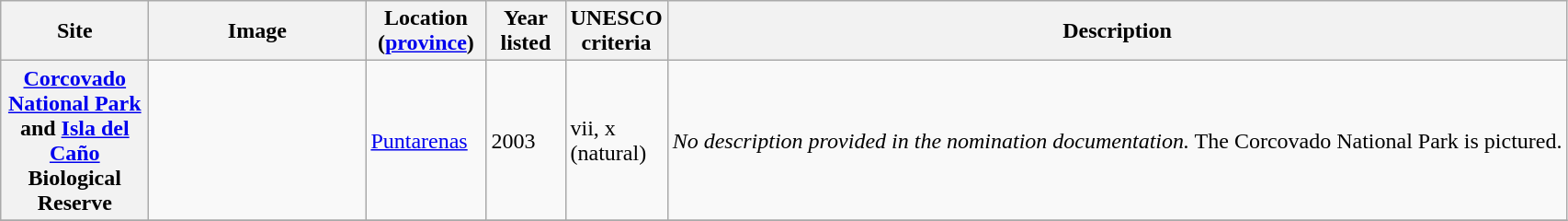<table class="wikitable sortable plainrowheaders">
<tr>
<th style="width:100px;" scope="col">Site</th>
<th class="unsortable" style="width:150px;" scope="col">Image</th>
<th style="width:80px;" scope="col">Location (<a href='#'>province</a>)</th>
<th style="width:50px;" scope="col">Year listed</th>
<th style="width:60px;" scope="col">UNESCO criteria</th>
<th scope="col" class="unsortable">Description</th>
</tr>
<tr>
<th scope="row"><a href='#'>Corcovado National Park</a> and <a href='#'>Isla del Caño</a> Biological Reserve</th>
<td></td>
<td><a href='#'>Puntarenas</a></td>
<td>2003</td>
<td>vii, x (natural)</td>
<td><em>No description provided in the nomination documentation.</em> The Corcovado National Park is pictured.</td>
</tr>
<tr>
</tr>
</table>
